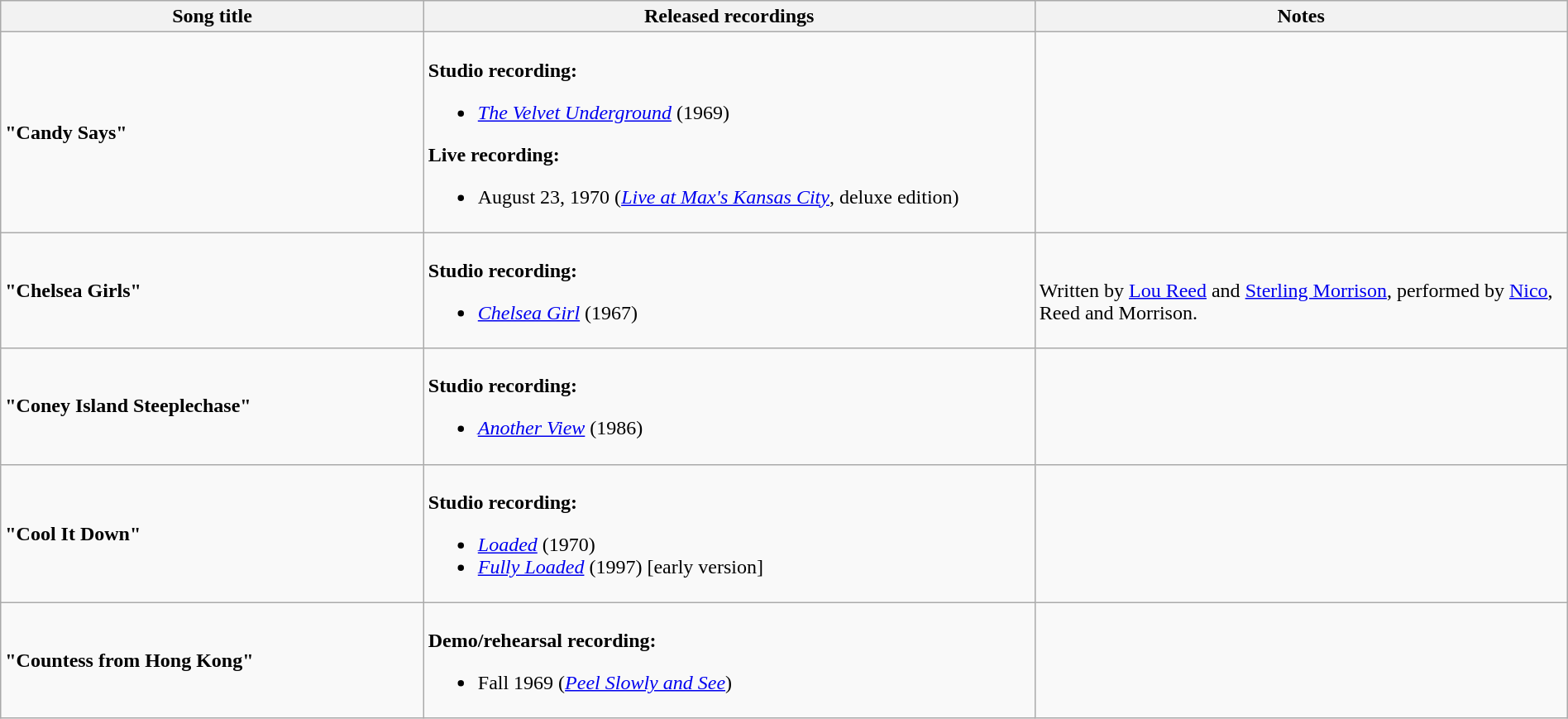<table class="wikitable" style="width:100%;">
<tr>
<th style="width:27%;">Song title</th>
<th style="width:39%;">Released recordings</th>
<th style="width:34%;">Notes</th>
</tr>
<tr>
<td><strong>"Candy Says"</strong></td>
<td><br><strong>Studio recording:</strong><ul><li><em><a href='#'>The Velvet Underground</a></em> (1969)</li></ul><strong>Live recording:</strong><ul><li>August 23, 1970 (<em><a href='#'>Live at Max's Kansas City</a></em>, deluxe edition)</li></ul></td>
<td></td>
</tr>
<tr>
<td><strong>"Chelsea Girls"</strong></td>
<td><br><strong>Studio recording:</strong><ul><li><em><a href='#'>Chelsea Girl</a></em> (1967)</li></ul></td>
<td><br>Written by <a href='#'>Lou Reed</a> and <a href='#'>Sterling Morrison</a>, performed by <a href='#'>Nico</a>, Reed and Morrison.</td>
</tr>
<tr>
<td><strong>"Coney Island Steeplechase"</strong></td>
<td><br><strong>Studio recording:</strong><ul><li><em><a href='#'>Another View</a></em> (1986)</li></ul></td>
<td></td>
</tr>
<tr>
<td><strong>"Cool It Down"</strong></td>
<td><br><strong>Studio recording:</strong><ul><li><em><a href='#'>Loaded</a></em> (1970)</li><li><em><a href='#'>Fully Loaded</a></em> (1997) [early version]</li></ul></td>
<td></td>
</tr>
<tr>
<td><strong>"Countess from Hong Kong"</strong></td>
<td><br><strong>Demo/rehearsal recording:</strong><ul><li>Fall 1969 (<em><a href='#'>Peel Slowly and See</a></em>)</li></ul></td>
<td></td>
</tr>
</table>
